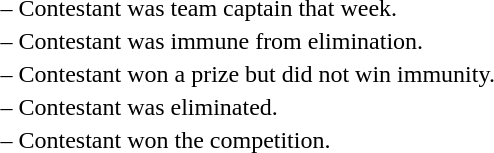<table>
<tr>
<td> –</td>
<td>Contestant was team captain that week.</td>
</tr>
<tr>
<td> –</td>
<td>Contestant was immune from elimination.</td>
</tr>
<tr>
<td> –</td>
<td>Contestant won a prize but did not win immunity.</td>
</tr>
<tr>
<td> –</td>
<td>Contestant was eliminated.</td>
</tr>
<tr>
<td> –</td>
<td>Contestant won the competition.</td>
</tr>
<tr>
</tr>
</table>
